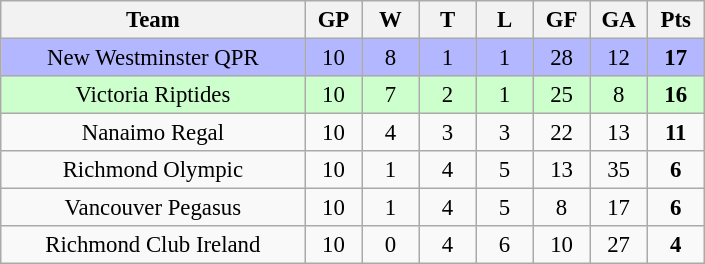<table class="wikitable"  style="width:470px; font-size:95%; text-align:center;">
<tr>
<th style="width:40%;">Team</th>
<th style="width:7.5%;">GP</th>
<th style="width:7.5%;">W</th>
<th style="width:7.5%;">T</th>
<th style="width:7.5%;">L</th>
<th style="width:7.5%;">GF</th>
<th style="width:7.5%;">GA</th>
<th style="width:7.5%;">Pts</th>
</tr>
<tr style="background:#b3b7ff;">
<td>New Westminster QPR</td>
<td>10</td>
<td>8</td>
<td>1</td>
<td>1</td>
<td>28</td>
<td>12</td>
<td><strong>17</strong></td>
</tr>
<tr style="background:#cfc;">
<td>Victoria Riptides</td>
<td>10</td>
<td>7</td>
<td>2</td>
<td>1</td>
<td>25</td>
<td>8</td>
<td><strong>16</strong></td>
</tr>
<tr>
<td>Nanaimo Regal</td>
<td>10</td>
<td>4</td>
<td>3</td>
<td>3</td>
<td>22</td>
<td>13</td>
<td><strong>11</strong></td>
</tr>
<tr>
<td>Richmond Olympic</td>
<td>10</td>
<td>1</td>
<td>4</td>
<td>5</td>
<td>13</td>
<td>35</td>
<td><strong>6</strong></td>
</tr>
<tr>
<td>Vancouver Pegasus</td>
<td>10</td>
<td>1</td>
<td>4</td>
<td>5</td>
<td>8</td>
<td>17</td>
<td><strong>6</strong></td>
</tr>
<tr>
<td>Richmond Club Ireland</td>
<td>10</td>
<td>0</td>
<td>4</td>
<td>6</td>
<td>10</td>
<td>27</td>
<td><strong>4</strong></td>
</tr>
</table>
